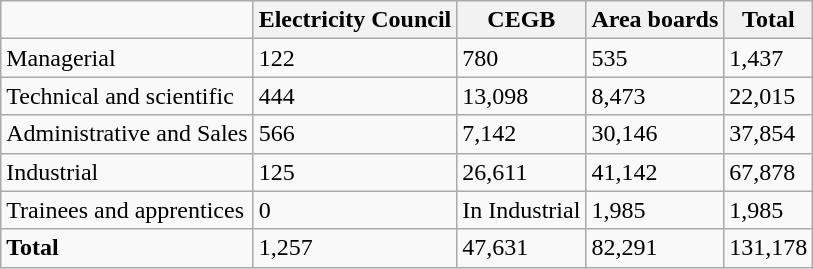<table class="wikitable">
<tr>
<td></td>
<th>Electricity Council</th>
<th>CEGB</th>
<th>Area boards</th>
<th>Total</th>
</tr>
<tr>
<td>Managerial</td>
<td>122</td>
<td>780</td>
<td>535</td>
<td>1,437</td>
</tr>
<tr>
<td>Technical and scientific</td>
<td>444</td>
<td>13,098</td>
<td>8,473</td>
<td>22,015</td>
</tr>
<tr>
<td>Administrative and Sales</td>
<td>566</td>
<td>7,142</td>
<td>30,146</td>
<td>37,854</td>
</tr>
<tr>
<td>Industrial</td>
<td>125</td>
<td>26,611</td>
<td>41,142</td>
<td>67,878</td>
</tr>
<tr>
<td>Trainees and apprentices</td>
<td>0</td>
<td>In Industrial</td>
<td>1,985</td>
<td>1,985</td>
</tr>
<tr>
<td><strong>Total</strong></td>
<td>1,257</td>
<td>47,631</td>
<td>82,291</td>
<td>131,178</td>
</tr>
</table>
